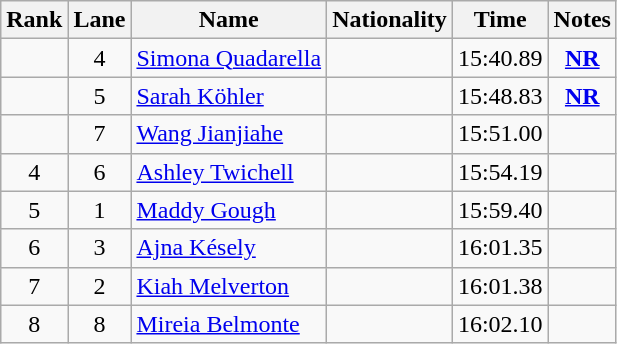<table class="wikitable sortable" style="text-align:center">
<tr>
<th>Rank</th>
<th>Lane</th>
<th>Name</th>
<th>Nationality</th>
<th>Time</th>
<th>Notes</th>
</tr>
<tr>
<td></td>
<td>4</td>
<td align=left><a href='#'>Simona Quadarella</a></td>
<td align=left></td>
<td>15:40.89</td>
<td><strong><a href='#'>NR</a></strong></td>
</tr>
<tr>
<td></td>
<td>5</td>
<td align=left><a href='#'>Sarah Köhler</a></td>
<td align=left></td>
<td>15:48.83</td>
<td><strong><a href='#'>NR</a></strong></td>
</tr>
<tr>
<td></td>
<td>7</td>
<td align=left><a href='#'>Wang Jianjiahe</a></td>
<td align=left></td>
<td>15:51.00</td>
<td></td>
</tr>
<tr>
<td>4</td>
<td>6</td>
<td align=left><a href='#'>Ashley Twichell</a></td>
<td align=left></td>
<td>15:54.19</td>
<td></td>
</tr>
<tr>
<td>5</td>
<td>1</td>
<td align=left><a href='#'>Maddy Gough</a></td>
<td align=left></td>
<td>15:59.40</td>
<td></td>
</tr>
<tr>
<td>6</td>
<td>3</td>
<td align=left><a href='#'>Ajna Késely</a></td>
<td align=left></td>
<td>16:01.35</td>
<td></td>
</tr>
<tr>
<td>7</td>
<td>2</td>
<td align=left><a href='#'>Kiah Melverton</a></td>
<td align=left></td>
<td>16:01.38</td>
<td></td>
</tr>
<tr>
<td>8</td>
<td>8</td>
<td align=left><a href='#'>Mireia Belmonte</a></td>
<td align=left></td>
<td>16:02.10</td>
<td></td>
</tr>
</table>
